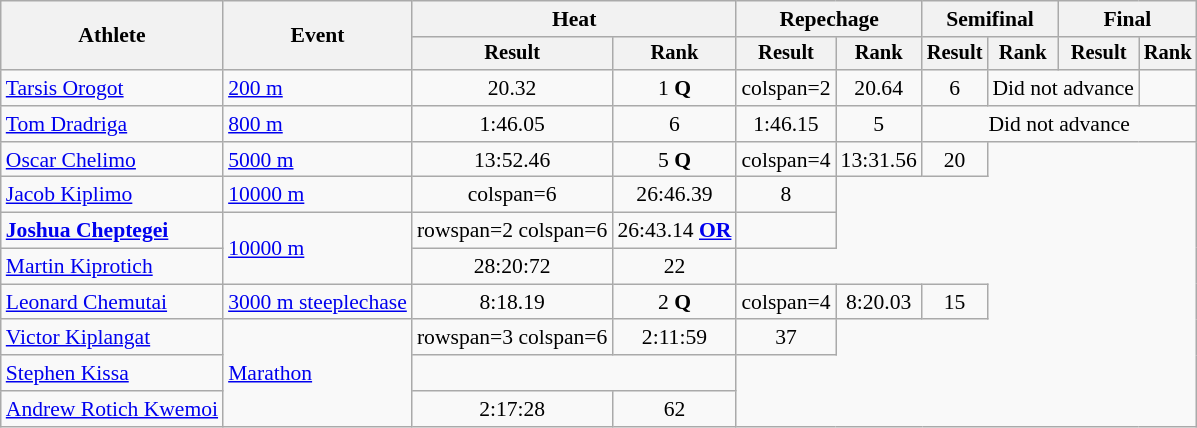<table class="wikitable" style="font-size:90.0%">
<tr>
<th rowspan="2">Athlete</th>
<th rowspan="2">Event</th>
<th colspan="2">Heat</th>
<th colspan="2">Repechage</th>
<th colspan="2">Semifinal</th>
<th colspan="2">Final</th>
</tr>
<tr style="font-size:95%">
<th>Result</th>
<th>Rank</th>
<th>Result</th>
<th>Rank</th>
<th>Result</th>
<th>Rank</th>
<th>Result</th>
<th>Rank</th>
</tr>
<tr align=center>
<td align=left><a href='#'>Tarsis Orogot</a></td>
<td align=left><a href='#'>200 m</a></td>
<td>20.32</td>
<td>1 <strong>Q</strong></td>
<td>colspan=2 </td>
<td>20.64</td>
<td>6</td>
<td colspan=2>Did not advance</td>
</tr>
<tr align=center>
<td align=left><a href='#'>Tom Dradriga</a></td>
<td align=left><a href='#'>800 m</a></td>
<td>1:46.05</td>
<td>6</td>
<td>1:46.15</td>
<td>5</td>
<td colspan="4">Did not advance</td>
</tr>
<tr align=center>
<td align=left><a href='#'>Oscar Chelimo</a></td>
<td align=left><a href='#'>5000 m</a></td>
<td>13:52.46</td>
<td>5 <strong>Q</strong></td>
<td>colspan=4 </td>
<td>13:31.56</td>
<td>20</td>
</tr>
<tr align=center>
<td align=left><a href='#'>Jacob Kiplimo</a></td>
<td align=left><a href='#'>10000 m</a></td>
<td>colspan=6 </td>
<td>26:46.39</td>
<td>8</td>
</tr>
<tr align=center>
<td align=left><strong><a href='#'>Joshua Cheptegei</a></strong></td>
<td align=left rowspan=2><a href='#'>10000 m</a></td>
<td>rowspan=2 colspan=6 </td>
<td>26:43.14 <strong><a href='#'>OR</a></strong></td>
<td></td>
</tr>
<tr align=center>
<td align=left><a href='#'>Martin Kiprotich</a></td>
<td>28:20:72</td>
<td>22</td>
</tr>
<tr align=center>
<td align=left><a href='#'>Leonard Chemutai</a></td>
<td align=left><a href='#'>3000 m steeplechase</a></td>
<td>8:18.19 <strong></strong></td>
<td>2 <strong>Q</strong></td>
<td>colspan=4 </td>
<td>8:20.03</td>
<td>15</td>
</tr>
<tr align=center>
<td align=left><a href='#'>Victor Kiplangat</a></td>
<td align=left rowspan=3><a href='#'>Marathon</a></td>
<td>rowspan=3 colspan=6 </td>
<td>2:11:59</td>
<td>37</td>
</tr>
<tr align=center>
<td align=left><a href='#'>Stephen Kissa</a></td>
<td colspan=2></td>
</tr>
<tr align=center>
<td align=left><a href='#'>Andrew Rotich Kwemoi</a></td>
<td>2:17:28</td>
<td>62</td>
</tr>
</table>
